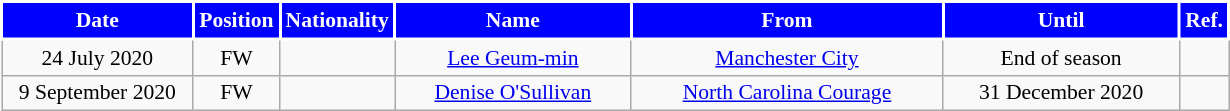<table class="wikitable" style="text-align:center; font-size:90%; ">
<tr>
<th style="background:#0000FF;color:white;border:2px solid #ffffff; width:120px;">Date</th>
<th style="background:#0000FF;color:white;border:2px solid #ffffff; width:50px;">Position</th>
<th style="background:#0000FF;color:white;border:2px solid #ffffff; width:50px;">Nationality</th>
<th style="background:#0000FF;color:white;border:2px solid #ffffff; width:150px;">Name</th>
<th style="background:#0000FF;color:white;border:2px solid #ffffff; width:200px;">From</th>
<th style="background:#0000FF;color:white;border:2px solid #ffffff; width:150px;">Until</th>
<th style="background:#0000FF;color:white;border:2px solid #ffffff; width:25px;">Ref.</th>
</tr>
<tr>
<td>24 July 2020</td>
<td>FW</td>
<td></td>
<td><a href='#'>Lee Geum-min</a></td>
<td> <a href='#'>Manchester City</a></td>
<td>End of season</td>
<td></td>
</tr>
<tr>
<td>9 September 2020</td>
<td>FW</td>
<td></td>
<td><a href='#'>Denise O'Sullivan</a></td>
<td> <a href='#'>North Carolina Courage</a></td>
<td>31 December 2020</td>
<td></td>
</tr>
</table>
